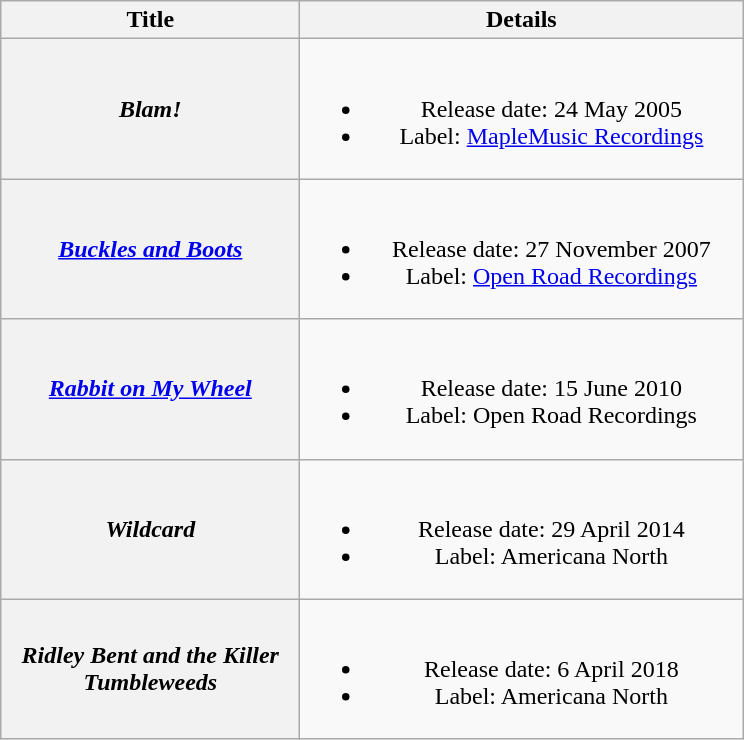<table class="wikitable plainrowheaders" style="text-align:center;">
<tr>
<th style="width:12em;">Title</th>
<th style="width:18em;">Details</th>
</tr>
<tr>
<th scope="row"><em>Blam!</em></th>
<td><br><ul><li>Release date: 24 May 2005</li><li>Label: <a href='#'>MapleMusic Recordings</a></li></ul></td>
</tr>
<tr>
<th scope="row"><em><a href='#'>Buckles and Boots</a></em></th>
<td><br><ul><li>Release date: 27 November 2007</li><li>Label: <a href='#'>Open Road Recordings</a></li></ul></td>
</tr>
<tr>
<th scope="row"><em><a href='#'>Rabbit on My Wheel</a></em></th>
<td><br><ul><li>Release date: 15 June 2010</li><li>Label: Open Road Recordings</li></ul></td>
</tr>
<tr>
<th scope="row"><em>Wildcard</em></th>
<td><br><ul><li>Release date: 29 April 2014</li><li>Label: Americana North</li></ul></td>
</tr>
<tr>
<th scope="row"><em>Ridley Bent and the Killer Tumbleweeds</em></th>
<td><br><ul><li>Release date: 6 April 2018</li><li>Label: Americana North</li></ul></td>
</tr>
</table>
